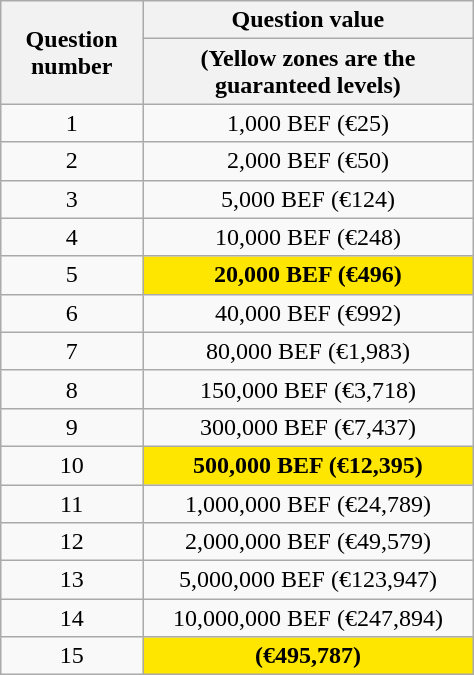<table class="wikitable" style="text-align:center; border:1px;; cellpadding:2; cellspacing:0; width:25%;">
<tr>
<th rowspan="2" style="width: 30%">Question number</th>
<th>Question value</th>
</tr>
<tr>
<th style="width: 70%">(Yellow zones are the guaranteed levels)</th>
</tr>
<tr>
<td>1</td>
<td><span>1,000 BEF (€25)</span></td>
</tr>
<tr>
<td>2</td>
<td><span>2,000 BEF (€50)</span></td>
</tr>
<tr>
<td>3</td>
<td><span>5,000 BEF (€124)</span></td>
</tr>
<tr>
<td>4</td>
<td><span>10,000 BEF (€248)</span></td>
</tr>
<tr>
<td>5</td>
<td style="background: #FFE600"><span><strong>20,000 BEF (€496)</strong></span></td>
</tr>
<tr>
<td>6</td>
<td><span>40,000 BEF (€992)</span></td>
</tr>
<tr>
<td>7</td>
<td><span>80,000 BEF (€1,983)</span></td>
</tr>
<tr>
<td>8</td>
<td><span>150,000 BEF (€3,718)</span></td>
</tr>
<tr>
<td>9</td>
<td><span>300,000 BEF (€7,437)</span></td>
</tr>
<tr>
<td>10</td>
<td style="background: #FFE600"><span><strong>500,000 BEF (€12,395)</strong></span></td>
</tr>
<tr>
<td>11</td>
<td><span>1,000,000 BEF (€24,789)</span></td>
</tr>
<tr>
<td>12</td>
<td><span>2,000,000 BEF (€49,579)</span></td>
</tr>
<tr>
<td>13</td>
<td><span>5,000,000 BEF (€123,947)</span></td>
</tr>
<tr>
<td>14</td>
<td><span>10,000,000 BEF (€247,894)</span></td>
</tr>
<tr>
<td>15</td>
<td style="background: #FFE600"><span><strong> (€495,787)</strong></span></td>
</tr>
</table>
